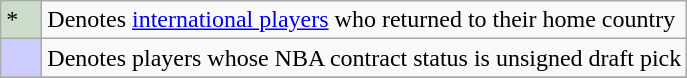<table class="wikitable">
<tr>
<td style="width:20px; background:#cdc;">*</td>
<td>Denotes <a href='#'>international players</a> who returned to their home country</td>
</tr>
<tr>
<td style="width:20px; background:#ccf;"></td>
<td>Denotes players whose NBA contract status is unsigned draft pick</td>
</tr>
<tr>
</tr>
</table>
